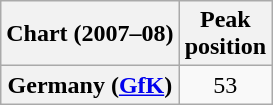<table class="wikitable plainrowheaders">
<tr>
<th scope="col">Chart (2007–08)</th>
<th scope="col">Peak<br>position</th>
</tr>
<tr>
<th scope="row">Germany (<a href='#'>GfK</a>)</th>
<td style="text-align:center">53</td>
</tr>
</table>
